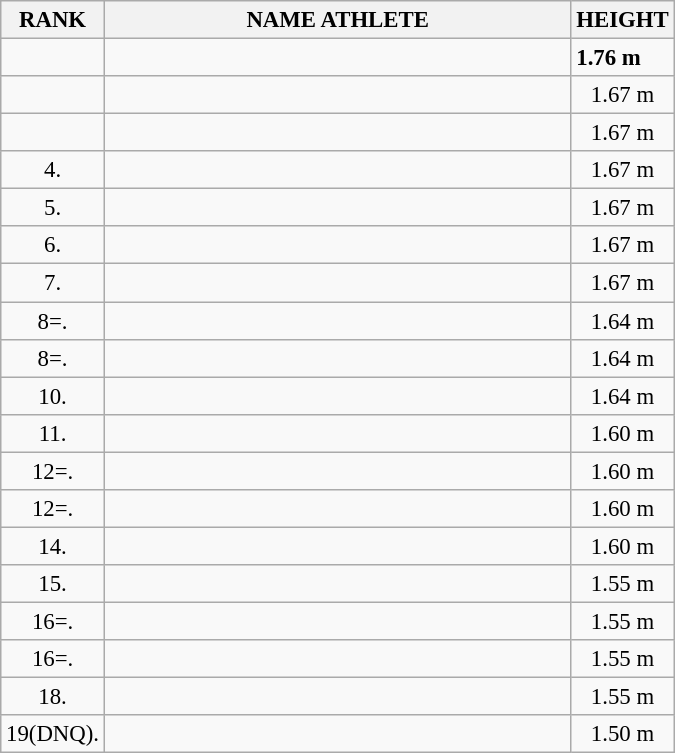<table class="wikitable" style="font-size:95%;">
<tr>
<th>RANK</th>
<th align="left" style="width: 20em">NAME ATHLETE</th>
<th>HEIGHT</th>
</tr>
<tr>
<td align="center"></td>
<td></td>
<td><strong>1.76 m</strong></td>
</tr>
<tr>
<td align="center"></td>
<td></td>
<td align="center">1.67 m</td>
</tr>
<tr>
<td align="center"></td>
<td></td>
<td align="center">1.67 m</td>
</tr>
<tr>
<td align="center">4.</td>
<td></td>
<td align="center">1.67 m</td>
</tr>
<tr>
<td align="center">5.</td>
<td></td>
<td align="center">1.67 m</td>
</tr>
<tr>
<td align="center">6.</td>
<td></td>
<td align="center">1.67 m</td>
</tr>
<tr>
<td align="center">7.</td>
<td></td>
<td align="center">1.67 m</td>
</tr>
<tr>
<td align="center">8=.</td>
<td></td>
<td align="center">1.64 m</td>
</tr>
<tr>
<td align="center">8=.</td>
<td></td>
<td align="center">1.64 m</td>
</tr>
<tr>
<td align="center">10.</td>
<td></td>
<td align="center">1.64 m</td>
</tr>
<tr>
<td align="center">11.</td>
<td></td>
<td align="center">1.60 m</td>
</tr>
<tr>
<td align="center">12=.</td>
<td></td>
<td align="center">1.60 m</td>
</tr>
<tr>
<td align="center">12=.</td>
<td></td>
<td align="center">1.60 m</td>
</tr>
<tr>
<td align="center">14.</td>
<td></td>
<td align="center">1.60 m</td>
</tr>
<tr>
<td align="center">15.</td>
<td></td>
<td align="center">1.55 m</td>
</tr>
<tr>
<td align="center">16=.</td>
<td></td>
<td align="center">1.55 m</td>
</tr>
<tr>
<td align="center">16=.</td>
<td></td>
<td align="center">1.55 m</td>
</tr>
<tr>
<td align="center">18.</td>
<td></td>
<td align="center">1.55 m</td>
</tr>
<tr>
<td align="center">19(DNQ).</td>
<td></td>
<td align="center">1.50 m</td>
</tr>
</table>
